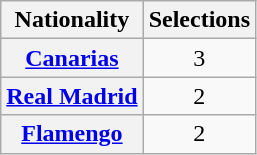<table class="wikitable plainrowheaders sortable">
<tr>
<th scope="col">Nationality</th>
<th scope="col">Selections</th>
</tr>
<tr>
<th scope="row"> <a href='#'>Canarias</a></th>
<td align="center">3</td>
</tr>
<tr>
<th scope="row"> <a href='#'>Real Madrid</a></th>
<td align="center">2</td>
</tr>
<tr>
<th scope="row"> <a href='#'>Flamengo</a></th>
<td align="center">2</td>
</tr>
</table>
